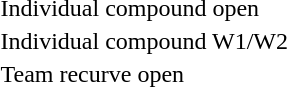<table>
<tr>
<td>Individual compound open</td>
<td></td>
<td></td>
<td></td>
</tr>
<tr>
<td>Individual compound W1/W2</td>
<td></td>
<td></td>
<td></td>
</tr>
<tr>
<td>Team recurve open</td>
<td></td>
<td></td>
<td></td>
</tr>
</table>
